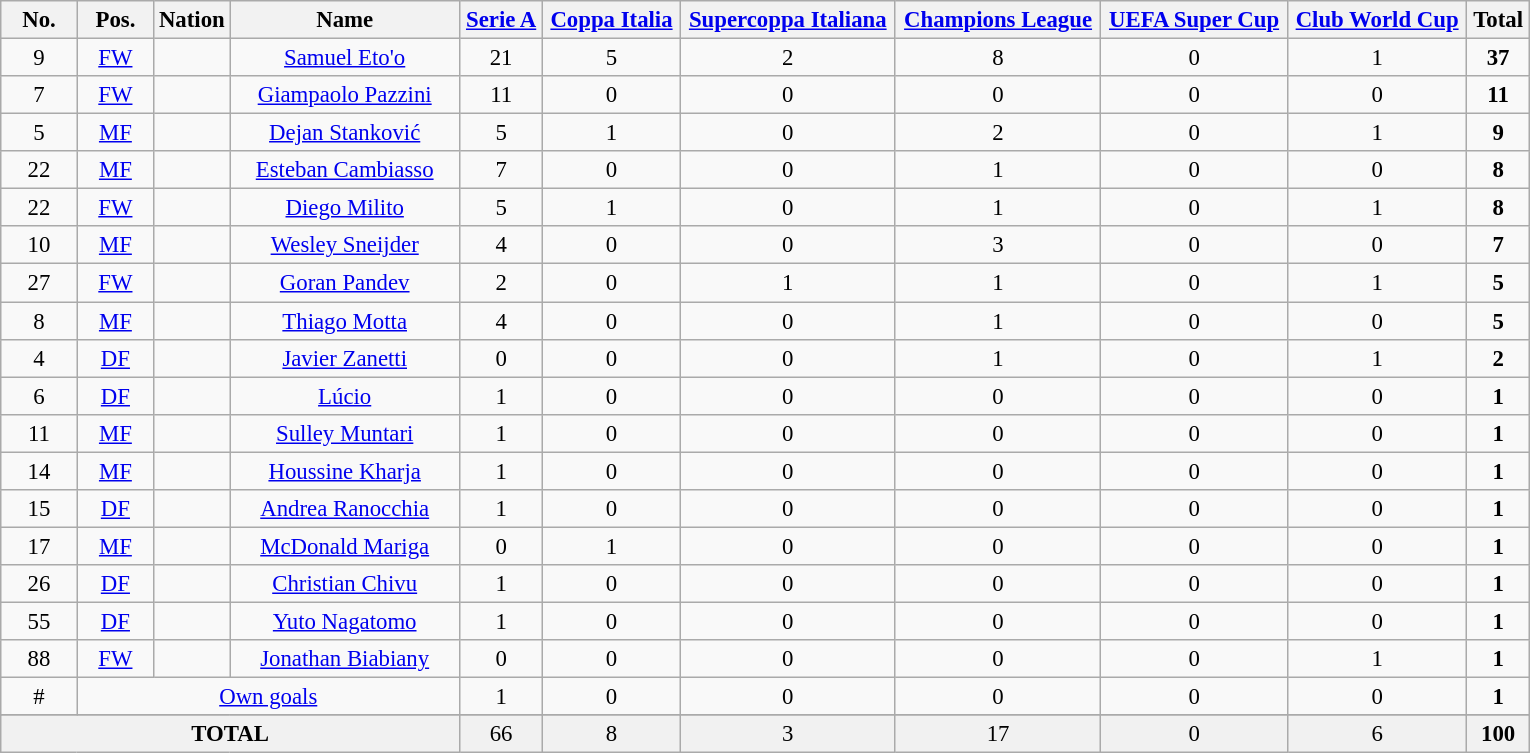<table class="wikitable sortable" style="font-size: 95%; text-align: center;">
<tr>
<th width="5%"><strong>No.</strong></th>
<th width="5%"><strong>Pos.</strong></th>
<th width="5%"><strong>Nation</strong></th>
<th width="15%"><strong>Name</strong></th>
<th><a href='#'>Serie A</a></th>
<th><a href='#'>Coppa Italia</a></th>
<th><a href='#'>Supercoppa Italiana</a></th>
<th><a href='#'>Champions League</a></th>
<th><a href='#'>UEFA Super Cup</a></th>
<th><a href='#'>Club World Cup</a></th>
<th>Total</th>
</tr>
<tr>
<td>9</td>
<td><a href='#'>FW</a></td>
<td></td>
<td><a href='#'>Samuel Eto'o</a></td>
<td>21 </td>
<td>5 </td>
<td>2 </td>
<td>8 </td>
<td>0 </td>
<td>1 </td>
<td><strong>37</strong> </td>
</tr>
<tr>
<td>7</td>
<td><a href='#'>FW</a></td>
<td></td>
<td><a href='#'>Giampaolo Pazzini</a></td>
<td>11 </td>
<td>0 </td>
<td>0 </td>
<td>0 </td>
<td>0 </td>
<td>0 </td>
<td><strong>11</strong> </td>
</tr>
<tr>
<td>5</td>
<td><a href='#'>MF</a></td>
<td></td>
<td><a href='#'>Dejan Stanković</a></td>
<td>5 </td>
<td>1 </td>
<td>0 </td>
<td>2 </td>
<td>0 </td>
<td>1 </td>
<td><strong>9</strong> </td>
</tr>
<tr>
<td>22</td>
<td><a href='#'>MF</a></td>
<td></td>
<td><a href='#'>Esteban Cambiasso</a></td>
<td>7 </td>
<td>0 </td>
<td>0 </td>
<td>1 </td>
<td>0 </td>
<td>0 </td>
<td><strong>8</strong> </td>
</tr>
<tr>
<td>22</td>
<td><a href='#'>FW</a></td>
<td></td>
<td><a href='#'>Diego Milito</a></td>
<td>5 </td>
<td>1 </td>
<td>0 </td>
<td>1 </td>
<td>0 </td>
<td>1 </td>
<td><strong>8</strong> </td>
</tr>
<tr>
<td>10</td>
<td><a href='#'>MF</a></td>
<td></td>
<td><a href='#'>Wesley Sneijder</a></td>
<td>4 </td>
<td>0 </td>
<td>0 </td>
<td>3 </td>
<td>0 </td>
<td>0 </td>
<td><strong>7</strong> </td>
</tr>
<tr>
<td>27</td>
<td><a href='#'>FW</a></td>
<td></td>
<td><a href='#'>Goran Pandev</a></td>
<td>2 </td>
<td>0 </td>
<td>1 </td>
<td>1 </td>
<td>0 </td>
<td>1 </td>
<td><strong>5</strong> </td>
</tr>
<tr>
<td>8</td>
<td><a href='#'>MF</a></td>
<td></td>
<td><a href='#'>Thiago Motta</a></td>
<td>4 </td>
<td>0 </td>
<td>0 </td>
<td>1 </td>
<td>0 </td>
<td>0 </td>
<td><strong>5</strong> </td>
</tr>
<tr>
<td>4</td>
<td><a href='#'>DF</a></td>
<td></td>
<td><a href='#'>Javier Zanetti</a></td>
<td>0 </td>
<td>0 </td>
<td>0 </td>
<td>1 </td>
<td>0 </td>
<td>1 </td>
<td><strong>2</strong> </td>
</tr>
<tr>
<td>6</td>
<td><a href='#'>DF</a></td>
<td></td>
<td><a href='#'>Lúcio</a></td>
<td>1 </td>
<td>0 </td>
<td>0 </td>
<td>0 </td>
<td>0 </td>
<td>0 </td>
<td><strong>1</strong> </td>
</tr>
<tr>
<td>11</td>
<td><a href='#'>MF</a></td>
<td></td>
<td><a href='#'>Sulley Muntari</a></td>
<td>1 </td>
<td>0 </td>
<td>0 </td>
<td>0 </td>
<td>0 </td>
<td>0 </td>
<td><strong>1</strong> </td>
</tr>
<tr>
<td>14</td>
<td><a href='#'>MF</a></td>
<td></td>
<td><a href='#'>Houssine Kharja</a></td>
<td>1 </td>
<td>0 </td>
<td>0 </td>
<td>0 </td>
<td>0 </td>
<td>0 </td>
<td><strong>1</strong> </td>
</tr>
<tr>
<td>15</td>
<td><a href='#'>DF</a></td>
<td></td>
<td><a href='#'>Andrea Ranocchia</a></td>
<td>1 </td>
<td>0 </td>
<td>0 </td>
<td>0 </td>
<td>0 </td>
<td>0 </td>
<td><strong>1</strong> </td>
</tr>
<tr>
<td>17</td>
<td><a href='#'>MF</a></td>
<td></td>
<td><a href='#'>McDonald Mariga</a></td>
<td>0 </td>
<td>1 </td>
<td>0 </td>
<td>0 </td>
<td>0 </td>
<td>0 </td>
<td><strong>1</strong> </td>
</tr>
<tr>
<td>26</td>
<td><a href='#'>DF</a></td>
<td></td>
<td><a href='#'>Christian Chivu</a></td>
<td>1 </td>
<td>0 </td>
<td>0 </td>
<td>0 </td>
<td>0 </td>
<td>0 </td>
<td><strong>1</strong> </td>
</tr>
<tr>
<td>55</td>
<td><a href='#'>DF</a></td>
<td></td>
<td><a href='#'>Yuto Nagatomo</a></td>
<td>1 </td>
<td>0 </td>
<td>0 </td>
<td>0 </td>
<td>0 </td>
<td>0 </td>
<td><strong>1</strong> </td>
</tr>
<tr>
<td>88</td>
<td><a href='#'>FW</a></td>
<td></td>
<td><a href='#'>Jonathan Biabiany</a></td>
<td>0 </td>
<td>0 </td>
<td>0 </td>
<td>0 </td>
<td>0 </td>
<td>1 </td>
<td><strong>1</strong> </td>
</tr>
<tr>
<td>#</td>
<td colspan=3><a href='#'>Own goals</a></td>
<td>1 </td>
<td>0 </td>
<td>0 </td>
<td>0 </td>
<td>0 </td>
<td>0 </td>
<td><strong>1</strong> </td>
</tr>
<tr>
</tr>
<tr bgcolor="F1F1F1" >
<td colspan=4><strong>TOTAL</strong></td>
<td>66 </td>
<td>8 </td>
<td>3 </td>
<td>17 </td>
<td>0 </td>
<td>6 </td>
<td><strong>100</strong> </td>
</tr>
</table>
